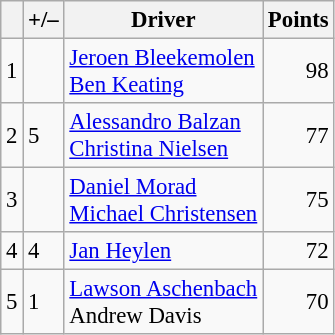<table class="wikitable" style="font-size: 95%;">
<tr>
<th scope="col"></th>
<th scope="col">+/–</th>
<th scope="col">Driver</th>
<th scope="col">Points</th>
</tr>
<tr>
<td align=center>1</td>
<td align="left"></td>
<td> <a href='#'>Jeroen Bleekemolen</a><br> <a href='#'>Ben Keating</a></td>
<td align=right>98</td>
</tr>
<tr>
<td align=center>2</td>
<td align="left"> 5</td>
<td> <a href='#'>Alessandro Balzan</a><br> <a href='#'>Christina Nielsen</a></td>
<td align=right>77</td>
</tr>
<tr>
<td align=center>3</td>
<td align="left"></td>
<td> <a href='#'>Daniel Morad</a><br> <a href='#'>Michael Christensen</a></td>
<td align=right>75</td>
</tr>
<tr>
<td align=center>4</td>
<td align="left"> 4</td>
<td> <a href='#'>Jan Heylen</a></td>
<td align=right>72</td>
</tr>
<tr>
<td align=center>5</td>
<td align="left"> 1</td>
<td> <a href='#'>Lawson Aschenbach</a><br> Andrew Davis</td>
<td align=right>70</td>
</tr>
</table>
